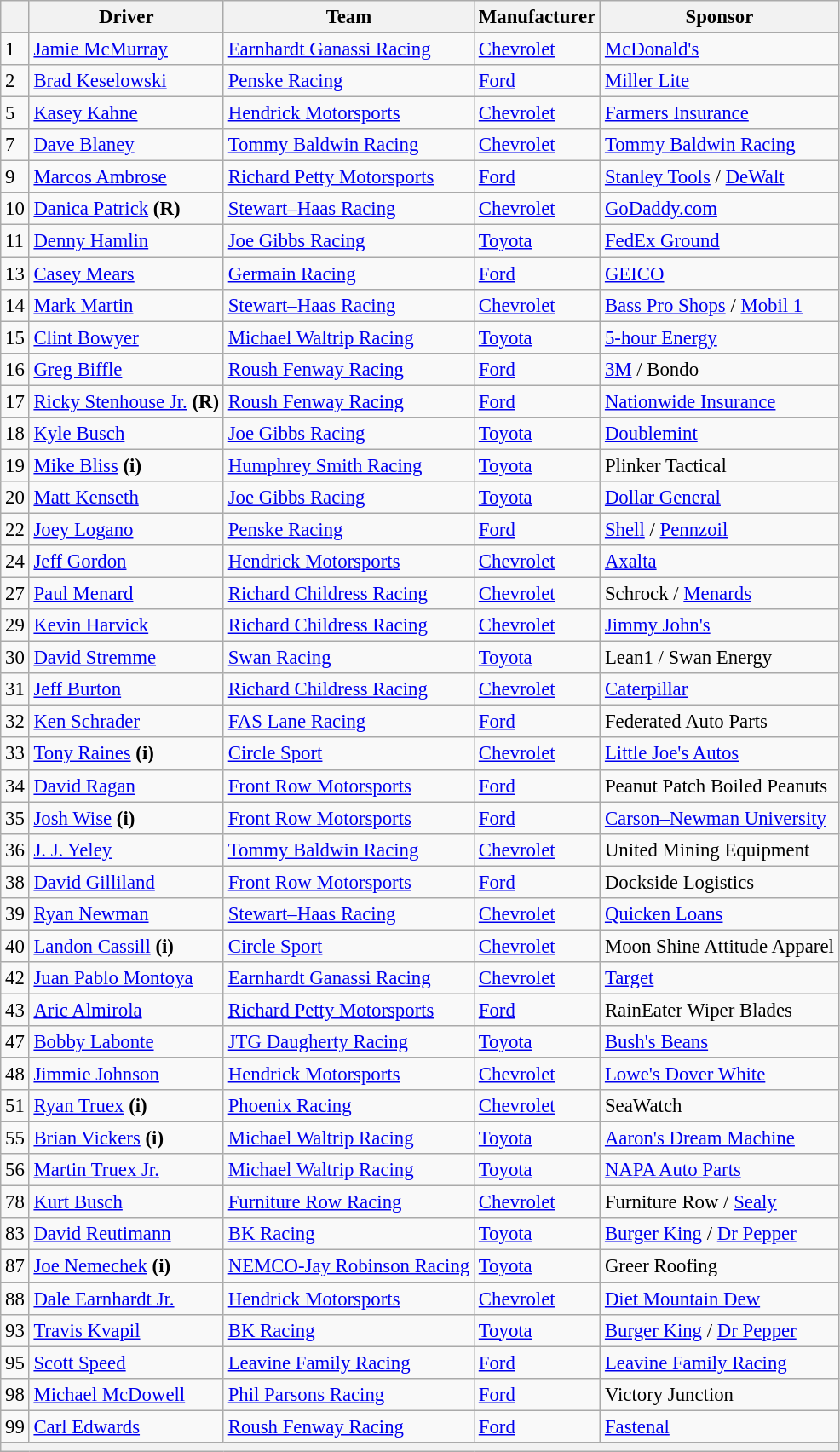<table class="wikitable" style="font-size:95%">
<tr>
<th></th>
<th>Driver</th>
<th>Team</th>
<th>Manufacturer</th>
<th>Sponsor</th>
</tr>
<tr>
<td>1</td>
<td><a href='#'>Jamie McMurray</a></td>
<td><a href='#'>Earnhardt Ganassi Racing</a></td>
<td><a href='#'>Chevrolet</a></td>
<td><a href='#'>McDonald's</a></td>
</tr>
<tr>
<td>2</td>
<td><a href='#'>Brad Keselowski</a></td>
<td><a href='#'>Penske Racing</a></td>
<td><a href='#'>Ford</a></td>
<td><a href='#'>Miller Lite</a></td>
</tr>
<tr>
<td>5</td>
<td><a href='#'>Kasey Kahne</a></td>
<td><a href='#'>Hendrick Motorsports</a></td>
<td><a href='#'>Chevrolet</a></td>
<td><a href='#'>Farmers Insurance</a></td>
</tr>
<tr>
<td>7</td>
<td><a href='#'>Dave Blaney</a></td>
<td><a href='#'>Tommy Baldwin Racing</a></td>
<td><a href='#'>Chevrolet</a></td>
<td><a href='#'>Tommy Baldwin Racing</a></td>
</tr>
<tr>
<td>9</td>
<td><a href='#'>Marcos Ambrose</a></td>
<td><a href='#'>Richard Petty Motorsports</a></td>
<td><a href='#'>Ford</a></td>
<td><a href='#'>Stanley Tools</a> / <a href='#'>DeWalt</a></td>
</tr>
<tr>
<td>10</td>
<td><a href='#'>Danica Patrick</a> <strong>(R)</strong></td>
<td><a href='#'>Stewart–Haas Racing</a></td>
<td><a href='#'>Chevrolet</a></td>
<td><a href='#'>GoDaddy.com</a></td>
</tr>
<tr>
<td>11</td>
<td><a href='#'>Denny Hamlin</a></td>
<td><a href='#'>Joe Gibbs Racing</a></td>
<td><a href='#'>Toyota</a></td>
<td><a href='#'>FedEx Ground</a></td>
</tr>
<tr>
<td>13</td>
<td><a href='#'>Casey Mears</a></td>
<td><a href='#'>Germain Racing</a></td>
<td><a href='#'>Ford</a></td>
<td><a href='#'>GEICO</a></td>
</tr>
<tr>
<td>14</td>
<td><a href='#'>Mark Martin</a></td>
<td><a href='#'>Stewart–Haas Racing</a></td>
<td><a href='#'>Chevrolet</a></td>
<td><a href='#'>Bass Pro Shops</a> / <a href='#'>Mobil 1</a></td>
</tr>
<tr>
<td>15</td>
<td><a href='#'>Clint Bowyer</a></td>
<td><a href='#'>Michael Waltrip Racing</a></td>
<td><a href='#'>Toyota</a></td>
<td><a href='#'>5-hour Energy</a></td>
</tr>
<tr>
<td>16</td>
<td><a href='#'>Greg Biffle</a></td>
<td><a href='#'>Roush Fenway Racing</a></td>
<td><a href='#'>Ford</a></td>
<td><a href='#'>3M</a> / Bondo</td>
</tr>
<tr>
<td>17</td>
<td><a href='#'>Ricky Stenhouse Jr.</a> <strong>(R)</strong></td>
<td><a href='#'>Roush Fenway Racing</a></td>
<td><a href='#'>Ford</a></td>
<td><a href='#'>Nationwide Insurance</a></td>
</tr>
<tr>
<td>18</td>
<td><a href='#'>Kyle Busch</a></td>
<td><a href='#'>Joe Gibbs Racing</a></td>
<td><a href='#'>Toyota</a></td>
<td><a href='#'>Doublemint</a></td>
</tr>
<tr>
<td>19</td>
<td><a href='#'>Mike Bliss</a> <strong>(i)</strong></td>
<td><a href='#'>Humphrey Smith Racing</a></td>
<td><a href='#'>Toyota</a></td>
<td>Plinker Tactical</td>
</tr>
<tr>
<td>20</td>
<td><a href='#'>Matt Kenseth</a></td>
<td><a href='#'>Joe Gibbs Racing</a></td>
<td><a href='#'>Toyota</a></td>
<td><a href='#'>Dollar General</a></td>
</tr>
<tr>
<td>22</td>
<td><a href='#'>Joey Logano</a></td>
<td><a href='#'>Penske Racing</a></td>
<td><a href='#'>Ford</a></td>
<td><a href='#'>Shell</a> / <a href='#'>Pennzoil</a></td>
</tr>
<tr>
<td>24</td>
<td><a href='#'>Jeff Gordon</a></td>
<td><a href='#'>Hendrick Motorsports</a></td>
<td><a href='#'>Chevrolet</a></td>
<td><a href='#'>Axalta</a></td>
</tr>
<tr>
<td>27</td>
<td><a href='#'>Paul Menard</a></td>
<td><a href='#'>Richard Childress Racing</a></td>
<td><a href='#'>Chevrolet</a></td>
<td>Schrock / <a href='#'>Menards</a></td>
</tr>
<tr>
<td>29</td>
<td><a href='#'>Kevin Harvick</a></td>
<td><a href='#'>Richard Childress Racing</a></td>
<td><a href='#'>Chevrolet</a></td>
<td><a href='#'>Jimmy John's</a></td>
</tr>
<tr>
<td>30</td>
<td><a href='#'>David Stremme</a></td>
<td><a href='#'>Swan Racing</a></td>
<td><a href='#'>Toyota</a></td>
<td>Lean1 / Swan Energy</td>
</tr>
<tr>
<td>31</td>
<td><a href='#'>Jeff Burton</a></td>
<td><a href='#'>Richard Childress Racing</a></td>
<td><a href='#'>Chevrolet</a></td>
<td><a href='#'>Caterpillar</a></td>
</tr>
<tr>
<td>32</td>
<td><a href='#'>Ken Schrader</a></td>
<td><a href='#'>FAS Lane Racing</a></td>
<td><a href='#'>Ford</a></td>
<td>Federated Auto Parts</td>
</tr>
<tr>
<td>33</td>
<td><a href='#'>Tony Raines</a> <strong>(i)</strong></td>
<td><a href='#'>Circle Sport</a></td>
<td><a href='#'>Chevrolet</a></td>
<td><a href='#'>Little Joe's Autos</a></td>
</tr>
<tr>
<td>34</td>
<td><a href='#'>David Ragan</a></td>
<td><a href='#'>Front Row Motorsports</a></td>
<td><a href='#'>Ford</a></td>
<td>Peanut Patch Boiled Peanuts</td>
</tr>
<tr>
<td>35</td>
<td><a href='#'>Josh Wise</a> <strong>(i)</strong></td>
<td><a href='#'>Front Row Motorsports</a></td>
<td><a href='#'>Ford</a></td>
<td><a href='#'>Carson–Newman University</a></td>
</tr>
<tr>
<td>36</td>
<td><a href='#'>J. J. Yeley</a></td>
<td><a href='#'>Tommy Baldwin Racing</a></td>
<td><a href='#'>Chevrolet</a></td>
<td>United Mining Equipment</td>
</tr>
<tr>
<td>38</td>
<td><a href='#'>David Gilliland</a></td>
<td><a href='#'>Front Row Motorsports</a></td>
<td><a href='#'>Ford</a></td>
<td>Dockside Logistics</td>
</tr>
<tr>
<td>39</td>
<td><a href='#'>Ryan Newman</a></td>
<td><a href='#'>Stewart–Haas Racing</a></td>
<td><a href='#'>Chevrolet</a></td>
<td><a href='#'>Quicken Loans</a></td>
</tr>
<tr>
<td>40</td>
<td><a href='#'>Landon Cassill</a> <strong>(i)</strong></td>
<td><a href='#'>Circle Sport</a></td>
<td><a href='#'>Chevrolet</a></td>
<td>Moon Shine Attitude Apparel</td>
</tr>
<tr>
<td>42</td>
<td><a href='#'>Juan Pablo Montoya</a></td>
<td><a href='#'>Earnhardt Ganassi Racing</a></td>
<td><a href='#'>Chevrolet</a></td>
<td><a href='#'>Target</a></td>
</tr>
<tr>
<td>43</td>
<td><a href='#'>Aric Almirola</a></td>
<td><a href='#'>Richard Petty Motorsports</a></td>
<td><a href='#'>Ford</a></td>
<td>RainEater Wiper Blades</td>
</tr>
<tr>
<td>47</td>
<td><a href='#'>Bobby Labonte</a></td>
<td><a href='#'>JTG Daugherty Racing</a></td>
<td><a href='#'>Toyota</a></td>
<td><a href='#'>Bush's Beans</a></td>
</tr>
<tr>
<td>48</td>
<td><a href='#'>Jimmie Johnson</a></td>
<td><a href='#'>Hendrick Motorsports</a></td>
<td><a href='#'>Chevrolet</a></td>
<td><a href='#'>Lowe's Dover White</a></td>
</tr>
<tr>
<td>51</td>
<td><a href='#'>Ryan Truex</a> <strong>(i)</strong></td>
<td><a href='#'>Phoenix Racing</a></td>
<td><a href='#'>Chevrolet</a></td>
<td>SeaWatch</td>
</tr>
<tr>
<td>55</td>
<td><a href='#'>Brian Vickers</a> <strong>(i)</strong></td>
<td><a href='#'>Michael Waltrip Racing</a></td>
<td><a href='#'>Toyota</a></td>
<td><a href='#'>Aaron's Dream Machine</a></td>
</tr>
<tr>
<td>56</td>
<td><a href='#'>Martin Truex Jr.</a></td>
<td><a href='#'>Michael Waltrip Racing</a></td>
<td><a href='#'>Toyota</a></td>
<td><a href='#'>NAPA Auto Parts</a></td>
</tr>
<tr>
<td>78</td>
<td><a href='#'>Kurt Busch</a></td>
<td><a href='#'>Furniture Row Racing</a></td>
<td><a href='#'>Chevrolet</a></td>
<td>Furniture Row / <a href='#'>Sealy</a></td>
</tr>
<tr>
<td>83</td>
<td><a href='#'>David Reutimann</a></td>
<td><a href='#'>BK Racing</a></td>
<td><a href='#'>Toyota</a></td>
<td><a href='#'>Burger King</a> / <a href='#'>Dr Pepper</a></td>
</tr>
<tr>
<td>87</td>
<td><a href='#'>Joe Nemechek</a> <strong>(i)</strong></td>
<td><a href='#'>NEMCO-Jay Robinson Racing</a></td>
<td><a href='#'>Toyota</a></td>
<td>Greer Roofing</td>
</tr>
<tr>
<td>88</td>
<td><a href='#'>Dale Earnhardt Jr.</a></td>
<td><a href='#'>Hendrick Motorsports</a></td>
<td><a href='#'>Chevrolet</a></td>
<td><a href='#'>Diet Mountain Dew</a></td>
</tr>
<tr>
<td>93</td>
<td><a href='#'>Travis Kvapil</a></td>
<td><a href='#'>BK Racing</a></td>
<td><a href='#'>Toyota</a></td>
<td><a href='#'>Burger King</a> / <a href='#'>Dr Pepper</a></td>
</tr>
<tr>
<td>95</td>
<td><a href='#'>Scott Speed</a></td>
<td><a href='#'>Leavine Family Racing</a></td>
<td><a href='#'>Ford</a></td>
<td><a href='#'>Leavine Family Racing</a></td>
</tr>
<tr>
<td>98</td>
<td><a href='#'>Michael McDowell</a></td>
<td><a href='#'>Phil Parsons Racing</a></td>
<td><a href='#'>Ford</a></td>
<td>Victory Junction</td>
</tr>
<tr>
<td>99</td>
<td><a href='#'>Carl Edwards</a></td>
<td><a href='#'>Roush Fenway Racing</a></td>
<td><a href='#'>Ford</a></td>
<td><a href='#'>Fastenal</a></td>
</tr>
<tr>
<th colspan="5"></th>
</tr>
</table>
